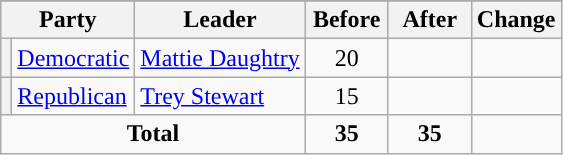<table class="wikitable" style="text-align:center;">
<tr>
</tr>
<tr>
<th colspan="2">Party</th>
<th>Leader</th>
<th style="width:3em">Before</th>
<th style="width:3em">After</th>
<th style="width:3em">Change</th>
</tr>
<tr>
<th style="background-color:"></th>
<td style="text-align:left;"><a href='#'>Democratic</a></td>
<td style="text-align:left;"><a href='#'>Mattie Daughtry</a></td>
<td>20</td>
<td></td>
<td></td>
</tr>
<tr>
<th style="background-color:"></th>
<td style="text-align:left;"><a href='#'>Republican</a></td>
<td style="text-align:left;"><a href='#'>Trey Stewart</a></td>
<td>15</td>
<td></td>
<td></td>
</tr>
<tr>
<td colspan="3"><strong>Total</strong></td>
<td><strong>35</strong></td>
<td><strong>35</strong></td>
<td></td>
</tr>
</table>
